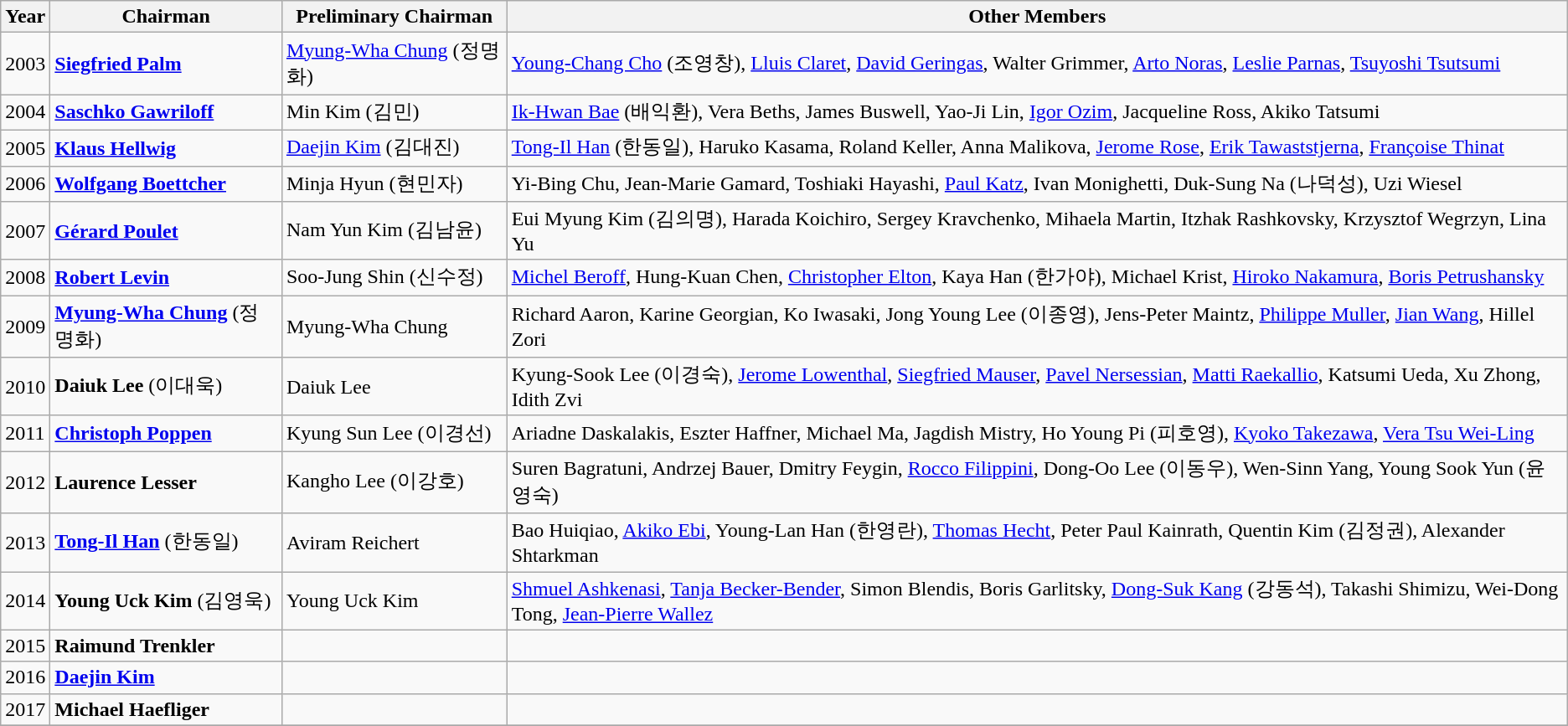<table class="wikitable">
<tr>
<th>Year</th>
<th>Chairman</th>
<th>Preliminary Chairman</th>
<th>Other Members</th>
</tr>
<tr>
<td>2003</td>
<td><strong><a href='#'>Siegfried Palm</a></strong></td>
<td><a href='#'>Myung-Wha Chung</a> (정명화)</td>
<td><a href='#'>Young-Chang Cho</a> (조영창), <a href='#'>Lluis Claret</a>, <a href='#'>David Geringas</a>, Walter Grimmer, <a href='#'>Arto Noras</a>, <a href='#'>Leslie Parnas</a>, <a href='#'>Tsuyoshi Tsutsumi</a></td>
</tr>
<tr>
<td>2004</td>
<td><strong><a href='#'>Saschko Gawriloff</a></strong></td>
<td>Min Kim (김민)</td>
<td><a href='#'>Ik-Hwan Bae</a> (배익환), Vera Beths, James Buswell, Yao-Ji Lin, <a href='#'>Igor Ozim</a>, Jacqueline Ross, Akiko Tatsumi</td>
</tr>
<tr>
<td>2005</td>
<td><strong><a href='#'>Klaus Hellwig</a></strong></td>
<td><a href='#'>Daejin Kim</a> (김대진)</td>
<td><a href='#'>Tong-Il Han</a> (한동일), Haruko Kasama, Roland Keller, Anna Malikova, <a href='#'>Jerome Rose</a>, <a href='#'>Erik Tawaststjerna</a>, <a href='#'>Françoise Thinat</a></td>
</tr>
<tr>
<td>2006</td>
<td><strong><a href='#'>Wolfgang Boettcher</a></strong></td>
<td>Minja Hyun (현민자)</td>
<td>Yi-Bing Chu, Jean-Marie Gamard, Toshiaki Hayashi, <a href='#'>Paul Katz</a>, Ivan Monighetti, Duk-Sung Na (나덕성), Uzi Wiesel</td>
</tr>
<tr>
<td>2007</td>
<td><strong><a href='#'>Gérard Poulet</a></strong></td>
<td>Nam Yun Kim (김남윤)</td>
<td>Eui Myung Kim (김의명), Harada Koichiro, Sergey Kravchenko, Mihaela Martin, Itzhak Rashkovsky, Krzysztof Wegrzyn, Lina Yu</td>
</tr>
<tr>
<td>2008</td>
<td><strong><a href='#'>Robert Levin</a></strong></td>
<td>Soo-Jung Shin (신수정)</td>
<td><a href='#'>Michel Beroff</a>, Hung-Kuan Chen, <a href='#'>Christopher Elton</a>, Kaya Han (한가야), Michael Krist, <a href='#'>Hiroko Nakamura</a>, <a href='#'>Boris Petrushansky</a></td>
</tr>
<tr>
<td>2009</td>
<td><strong><a href='#'>Myung-Wha Chung</a></strong> (정명화)</td>
<td>Myung-Wha Chung</td>
<td>Richard Aaron, Karine Georgian, Ko Iwasaki, Jong Young Lee (이종영), Jens-Peter Maintz, <a href='#'>Philippe Muller</a>, <a href='#'>Jian Wang</a>, Hillel Zori</td>
</tr>
<tr>
<td>2010</td>
<td><strong>Daiuk Lee</strong> (이대욱)</td>
<td>Daiuk Lee</td>
<td>Kyung-Sook Lee (이경숙), <a href='#'>Jerome Lowenthal</a>, <a href='#'>Siegfried Mauser</a>, <a href='#'>Pavel Nersessian</a>, <a href='#'>Matti Raekallio</a>, Katsumi Ueda, Xu Zhong, Idith Zvi</td>
</tr>
<tr>
<td>2011</td>
<td><strong><a href='#'>Christoph Poppen</a></strong></td>
<td>Kyung Sun Lee (이경선)</td>
<td>Ariadne Daskalakis, Eszter Haffner, Michael Ma, Jagdish Mistry, Ho Young Pi (피호영), <a href='#'>Kyoko Takezawa</a>, <a href='#'>Vera Tsu Wei-Ling</a></td>
</tr>
<tr>
<td>2012</td>
<td><strong>Laurence Lesser</strong></td>
<td>Kangho Lee (이강호)</td>
<td>Suren Bagratuni, Andrzej Bauer, Dmitry Feygin, <a href='#'>Rocco Filippini</a>, Dong-Oo Lee (이동우), Wen-Sinn Yang, Young Sook Yun (윤영숙)</td>
</tr>
<tr>
<td>2013</td>
<td><strong><a href='#'>Tong-Il Han</a></strong> (한동일)</td>
<td>Aviram Reichert</td>
<td>Bao Huiqiao, <a href='#'>Akiko Ebi</a>, Young-Lan Han (한영란), <a href='#'>Thomas Hecht</a>, Peter Paul Kainrath, Quentin Kim (김정권), Alexander Shtarkman</td>
</tr>
<tr>
<td>2014</td>
<td><strong>Young Uck Kim</strong> (김영욱)</td>
<td>Young Uck Kim</td>
<td><a href='#'>Shmuel Ashkenasi</a>, <a href='#'>Tanja Becker-Bender</a>, Simon Blendis, Boris Garlitsky, <a href='#'>Dong-Suk Kang</a> (강동석), Takashi Shimizu, Wei-Dong Tong, <a href='#'>Jean-Pierre Wallez</a></td>
</tr>
<tr>
<td>2015</td>
<td><strong>Raimund Trenkler</strong></td>
<td></td>
<td></td>
</tr>
<tr>
<td>2016</td>
<td><strong><a href='#'>Daejin Kim</a></strong></td>
<td></td>
<td></td>
</tr>
<tr>
<td>2017</td>
<td><strong>Michael Haefliger</strong></td>
<td></td>
<td></td>
</tr>
<tr>
</tr>
</table>
